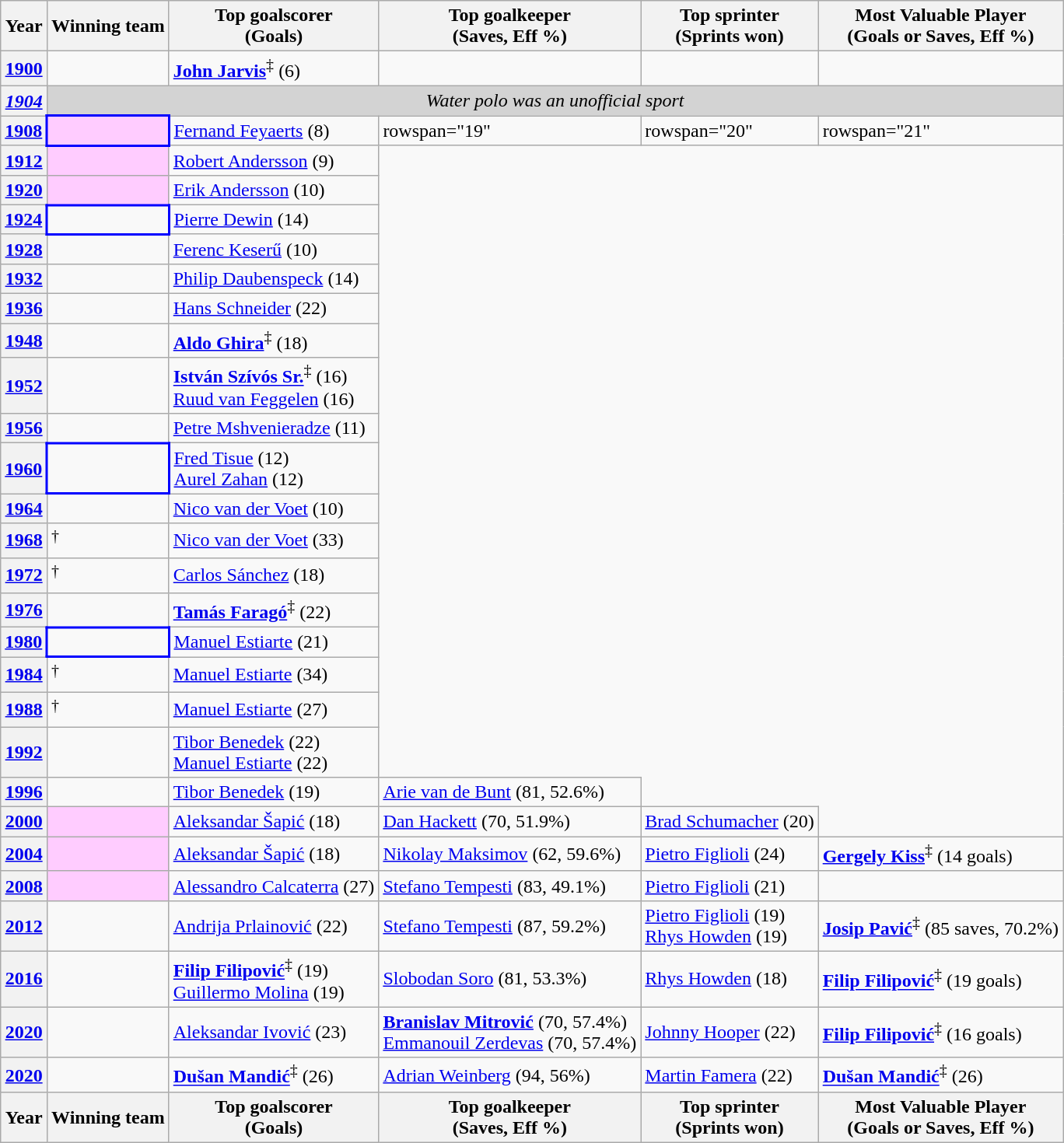<table class="wikitable sortable sticky-header" style="text-align: left; margin-left: 1em;">
<tr>
<th scope="col">Year</th>
<th scope="col">Winning team</th>
<th scope="col">Top goalscorer<br>(Goals)</th>
<th scope="col">Top goalkeeper<br>(Saves, Eff %)</th>
<th scope="col">Top sprinter<br>(Sprints won)</th>
<th scope="col">Most Valuable Player<br>(Goals or Saves, Eff %)</th>
</tr>
<tr>
<th scope="row"><a href='#'>1900</a></th>
<td></td>
<td data-sort-value="6"> <strong><a href='#'>John Jarvis</a></strong><sup>‡</sup> (6)</td>
<td></td>
<td></td>
<td></td>
</tr>
<tr>
<th scope="row"><em><a href='#'>1904</a></em></th>
<td colspan="6" style="background-color: lightgray; text-align: center;" data-sort-value="ZZZZZZ"><em>Water polo was an unofficial sport</em></td>
</tr>
<tr>
<th scope="row"><a href='#'>1908</a></th>
<td style="border: 2px solid blue; background-color: #ffccff;"></td>
<td data-sort-value="8"> <a href='#'>Fernand Feyaerts</a> (8)</td>
<td>rowspan="19" </td>
<td>rowspan="20" </td>
<td>rowspan="21" </td>
</tr>
<tr>
<th scope="row"><a href='#'>1912</a></th>
<td style="background-color: #ffccff;"></td>
<td data-sort-value="9"> <a href='#'>Robert Andersson</a> (9)</td>
</tr>
<tr>
<th scope="row"><a href='#'>1920</a></th>
<td style="background-color: #ffccff;"></td>
<td data-sort-value="10"> <a href='#'>Erik Andersson</a> (10)</td>
</tr>
<tr>
<th scope="row"><a href='#'>1924</a></th>
<td style="border: 2px solid blue;"></td>
<td data-sort-value="14"> <a href='#'>Pierre Dewin</a> (14)</td>
</tr>
<tr>
<th scope="row"><a href='#'>1928</a></th>
<td></td>
<td data-sort-value="10"> <a href='#'>Ferenc Keserű</a> (10)</td>
</tr>
<tr>
<th scope="row"><a href='#'>1932</a></th>
<td></td>
<td data-sort-value="14"> <a href='#'>Philip Daubenspeck</a> (14)</td>
</tr>
<tr>
<th scope="row"><a href='#'>1936</a></th>
<td></td>
<td data-sort-value="22"> <a href='#'>Hans Schneider</a> (22)</td>
</tr>
<tr>
<th scope="row"><a href='#'>1948</a></th>
<td></td>
<td data-sort-value="18"><strong> <a href='#'>Aldo Ghira</a></strong><sup>‡</sup> (18)</td>
</tr>
<tr>
<th scope="row"><a href='#'>1952</a></th>
<td></td>
<td data-sort-value="16"> <strong><a href='#'>István Szívós Sr.</a></strong><sup>‡</sup> (16)<br> <a href='#'>Ruud van Feggelen</a> (16)</td>
</tr>
<tr>
<th scope="row"><a href='#'>1956</a></th>
<td></td>
<td data-sort-value="11"> <a href='#'>Petre Mshvenieradze</a> (11)</td>
</tr>
<tr>
<th scope="row"><a href='#'>1960</a></th>
<td style="border: 2px solid blue;"></td>
<td data-sort-value="12"> <a href='#'>Fred Tisue</a> (12)<br> <a href='#'>Aurel Zahan</a> (12)</td>
</tr>
<tr>
<th scope="row"><a href='#'>1964</a></th>
<td></td>
<td data-sort-value="10"> <a href='#'>Nico van der Voet</a> (10)</td>
</tr>
<tr>
<th scope="row"><a href='#'>1968</a></th>
<td><em></em><sup>†</sup></td>
<td data-sort-value="33"> <a href='#'>Nico van der Voet</a> (33)</td>
</tr>
<tr>
<th scope="row"><a href='#'>1972</a></th>
<td><em></em><sup>†</sup></td>
<td data-sort-value="18"> <a href='#'>Carlos Sánchez</a> (18)</td>
</tr>
<tr>
<th scope="row"><a href='#'>1976</a></th>
<td></td>
<td data-sort-value="22"> <strong><a href='#'>Tamás Faragó</a></strong><sup>‡</sup> (22)</td>
</tr>
<tr>
<th scope="row"><a href='#'>1980</a></th>
<td style="border: 2px solid blue;"></td>
<td data-sort-value="21"> <a href='#'>Manuel Estiarte</a> (21)</td>
</tr>
<tr>
<th scope="row"><a href='#'>1984</a></th>
<td><em></em><sup>†</sup></td>
<td data-sort-value="34"> <a href='#'>Manuel Estiarte</a> (34)</td>
</tr>
<tr>
<th scope="row"><a href='#'>1988</a></th>
<td><em></em><sup>†</sup></td>
<td data-sort-value="27"> <a href='#'>Manuel Estiarte</a> (27)</td>
</tr>
<tr>
<th scope="row"><a href='#'>1992</a></th>
<td></td>
<td data-sort-value="22"> <a href='#'>Tibor Benedek</a> (22)<br> <a href='#'>Manuel Estiarte</a> (22)</td>
</tr>
<tr>
<th scope="row"><a href='#'>1996</a></th>
<td></td>
<td data-sort-value="19"> <a href='#'>Tibor Benedek</a> (19)</td>
<td data-sort-value="81"> <a href='#'>Arie van de Bunt</a> (81, 52.6%)</td>
</tr>
<tr>
<th scope="row"><a href='#'>2000</a></th>
<td style="background-color: #ffccff;"></td>
<td data-sort-value="18"> <a href='#'>Aleksandar Šapić</a> (18)</td>
<td data-sort-value="70"> <a href='#'>Dan Hackett</a> (70, 51.9%)</td>
<td data-sort-value="20"> <a href='#'>Brad Schumacher</a> (20)</td>
</tr>
<tr>
<th scope="row"><a href='#'>2004</a></th>
<td style="background-color: #ffccff;"></td>
<td data-sort-value="18"> <a href='#'>Aleksandar Šapić</a> (18)</td>
<td data-sort-value="62"> <a href='#'>Nikolay Maksimov</a> (62, 59.6%)</td>
<td data-sort-value="24"> <a href='#'>Pietro Figlioli</a> (24)</td>
<td data-sort-value="Kiss, Gergely"> <strong><a href='#'>Gergely Kiss</a></strong><sup>‡</sup> (14 goals)</td>
</tr>
<tr>
<th scope="row"><a href='#'>2008</a></th>
<td style="background-color: #ffccff;"></td>
<td data-sort-value="27"> <a href='#'>Alessandro Calcaterra</a> (27)</td>
<td data-sort-value="83"> <a href='#'>Stefano Tempesti</a> (83, 49.1%)</td>
<td data-sort-value="21"> <a href='#'>Pietro Figlioli</a> (21)</td>
<td></td>
</tr>
<tr>
<th scope="row"><a href='#'>2012</a></th>
<td></td>
<td data-sort-value="22"> <a href='#'>Andrija Prlainović</a> (22)</td>
<td data-sort-value="87"> <a href='#'>Stefano Tempesti</a> (87, 59.2%)</td>
<td data-sort-value="19"> <a href='#'>Pietro Figlioli</a> (19)<br> <a href='#'>Rhys Howden</a> (19)</td>
<td data-sort-value="Pavić, Josip"> <strong><a href='#'>Josip Pavić</a></strong><sup>‡</sup> (85 saves, 70.2%)</td>
</tr>
<tr>
<th scope="row"><a href='#'>2016</a></th>
<td></td>
<td data-sort-value="19"> <strong><a href='#'>Filip Filipović</a></strong><sup>‡</sup> (19)<br> <a href='#'>Guillermo Molina</a> (19)</td>
<td data-sort-value="81"> <a href='#'>Slobodan Soro</a> (81, 53.3%)</td>
<td data-sort-value="18"> <a href='#'>Rhys Howden</a> (18)</td>
<td data-sort-value="Filipović, Filip"> <strong><a href='#'>Filip Filipović</a></strong><sup>‡</sup> (19 goals)</td>
</tr>
<tr>
<th scope="row"><a href='#'>2020</a></th>
<td></td>
<td data-sort-value="23"> <a href='#'>Aleksandar Ivović</a> (23)</td>
<td data-sort-value="70"> <strong><a href='#'>Branislav Mitrović</a></strong> (70, 57.4%)<br> <a href='#'>Emmanouil Zerdevas</a> (70, 57.4%)</td>
<td data-sort-value="22"> <a href='#'>Johnny Hooper</a> (22)</td>
<td data-sort-value="Filipović, Filip"> <strong><a href='#'>Filip Filipović</a></strong><sup>‡</sup> (16 goals)</td>
</tr>
<tr>
<th scope="row"><a href='#'>2020</a></th>
<td></td>
<td data-sort-value="26"> <strong><a href='#'>Dušan Mandić</a></strong><sup>‡</sup> (26)</td>
<td data-sort-value="94"> <a href='#'>Adrian Weinberg</a> (94, 56%)</td>
<td data-sort-value="22"> <a href='#'>Martin Famera</a> (22)</td>
<td data-sort-value="Mandić, Dusan"> <strong><a href='#'>Dušan Mandić</a></strong><sup>‡</sup> (26)</td>
</tr>
<tr class="sortbottom">
<th>Year</th>
<th>Winning team</th>
<th>Top goalscorer<br>(Goals)</th>
<th>Top goalkeeper<br>(Saves, Eff %)</th>
<th>Top sprinter<br>(Sprints won)</th>
<th>Most Valuable Player<br>(Goals or Saves, Eff %)</th>
</tr>
</table>
